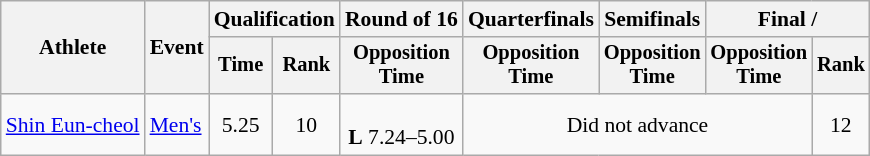<table class="wikitable" style="font-size:90%; text-align:center">
<tr>
<th rowspan=2>Athlete</th>
<th rowspan=2>Event</th>
<th colspan="2">Qualification</th>
<th>Round of 16</th>
<th>Quarterfinals</th>
<th>Semifinals</th>
<th colspan="2">Final / </th>
</tr>
<tr style="font-size:95%">
<th>Time</th>
<th>Rank</th>
<th>Opposition<br>Time</th>
<th>Opposition<br>Time</th>
<th>Opposition<br>Time</th>
<th>Opposition<br>Time</th>
<th>Rank</th>
</tr>
<tr align=center>
<td align=left><a href='#'>Shin Eun-cheol</a></td>
<td align=left><a href='#'>Men's</a></td>
<td>5.25</td>
<td>10</td>
<td><br><strong>L</strong> 7.24–5.00</td>
<td colspan=3>Did not advance</td>
<td>12</td>
</tr>
</table>
